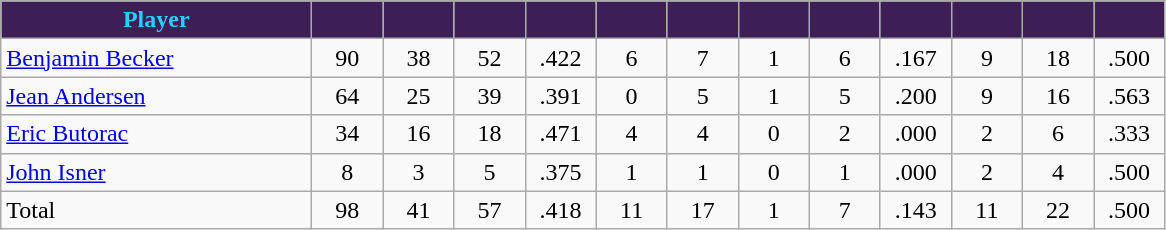<table class="wikitable" style="text-align:center">
<tr>
<th style="background:#3d1e56; color:#25d0ff" width="200px">Player</th>
<th style="background:#3d1e56; color:#25d0ff" width="40px"></th>
<th style="background:#3d1e56; color:#25d0ff" width="40px"></th>
<th style="background:#3d1e56; color:#25d0ff" width="40px"></th>
<th style="background:#3d1e56; color:#25d0ff" width="40px"></th>
<th style="background:#3d1e56; color:#25d0ff" width="40px"></th>
<th style="background:#3d1e56; color:#25d0ff" width="40px"></th>
<th style="background:#3d1e56; color:#25d0ff" width="40px"></th>
<th style="background:#3d1e56; color:#25d0ff" width="40px"></th>
<th style="background:#3d1e56; color:#25d0ff" width="40px"></th>
<th style="background:#3d1e56; color:#25d0ff" width="40px"></th>
<th style="background:#3d1e56; color:#25d0ff" width="40px"></th>
<th style="background:#3d1e56; color:#25d0ff" width="40px"></th>
</tr>
<tr>
<td style="text-align:left"><a href='#'>Benjamin Becker</a></td>
<td>90</td>
<td>38</td>
<td>52</td>
<td>.422</td>
<td>6</td>
<td>7</td>
<td>1</td>
<td>6</td>
<td>.167</td>
<td>9</td>
<td>18</td>
<td>.500</td>
</tr>
<tr>
<td style="text-align:left"><a href='#'>Jean Andersen</a></td>
<td>64</td>
<td>25</td>
<td>39</td>
<td>.391</td>
<td>0</td>
<td>5</td>
<td>1</td>
<td>5</td>
<td>.200</td>
<td>9</td>
<td>16</td>
<td>.563</td>
</tr>
<tr>
<td style="text-align:left"><a href='#'>Eric Butorac</a></td>
<td>34</td>
<td>16</td>
<td>18</td>
<td>.471</td>
<td>4</td>
<td>4</td>
<td>0</td>
<td>2</td>
<td>.000</td>
<td>2</td>
<td>6</td>
<td>.333</td>
</tr>
<tr>
<td style="text-align:left"><a href='#'>John Isner</a></td>
<td>8</td>
<td>3</td>
<td>5</td>
<td>.375</td>
<td>1</td>
<td>1</td>
<td>0</td>
<td>1</td>
<td>.000</td>
<td>2</td>
<td>4</td>
<td>.500</td>
</tr>
<tr>
<td style="text-align:left">Total</td>
<td>98</td>
<td>41</td>
<td>57</td>
<td>.418</td>
<td>11</td>
<td>17</td>
<td>1</td>
<td>7</td>
<td>.143</td>
<td>11</td>
<td>22</td>
<td>.500</td>
</tr>
</table>
